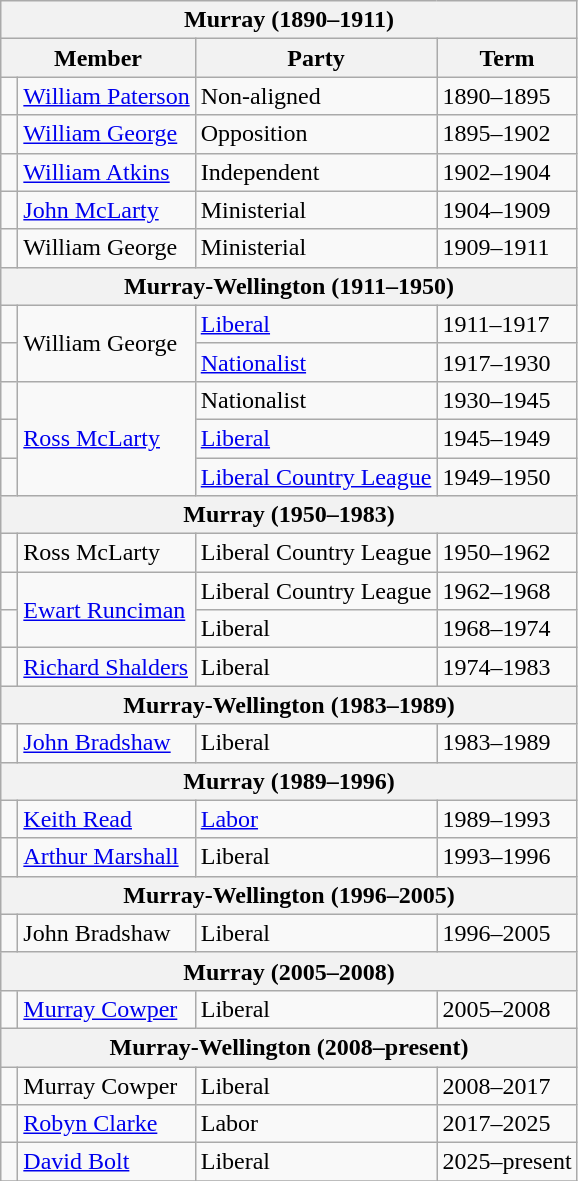<table class="wikitable">
<tr>
<th colspan="4">Murray (1890–1911)</th>
</tr>
<tr>
<th colspan="2">Member</th>
<th>Party</th>
<th>Term</th>
</tr>
<tr>
<td> </td>
<td><a href='#'>William Paterson</a></td>
<td>Non-aligned</td>
<td>1890–1895</td>
</tr>
<tr>
<td> </td>
<td><a href='#'>William George</a></td>
<td>Opposition</td>
<td>1895–1902</td>
</tr>
<tr>
<td> </td>
<td><a href='#'>William Atkins</a></td>
<td>Independent</td>
<td>1902–1904</td>
</tr>
<tr>
<td> </td>
<td><a href='#'>John McLarty</a></td>
<td>Ministerial</td>
<td>1904–1909</td>
</tr>
<tr>
<td> </td>
<td>William George</td>
<td>Ministerial</td>
<td>1909–1911</td>
</tr>
<tr>
<th colspan="4">Murray-Wellington (1911–1950)</th>
</tr>
<tr>
<td> </td>
<td rowspan="2">William George</td>
<td><a href='#'>Liberal</a></td>
<td>1911–1917</td>
</tr>
<tr>
<td> </td>
<td><a href='#'>Nationalist</a></td>
<td>1917–1930</td>
</tr>
<tr>
<td> </td>
<td rowspan="3"><a href='#'>Ross McLarty</a></td>
<td>Nationalist</td>
<td>1930–1945</td>
</tr>
<tr>
<td> </td>
<td><a href='#'>Liberal</a></td>
<td>1945–1949</td>
</tr>
<tr>
<td> </td>
<td><a href='#'>Liberal Country League</a></td>
<td>1949–1950</td>
</tr>
<tr>
<th colspan="4">Murray (1950–1983)</th>
</tr>
<tr>
<td> </td>
<td>Ross McLarty</td>
<td>Liberal Country League</td>
<td>1950–1962</td>
</tr>
<tr>
<td> </td>
<td rowspan="2"><a href='#'>Ewart Runciman</a></td>
<td>Liberal Country League</td>
<td>1962–1968</td>
</tr>
<tr>
<td> </td>
<td>Liberal</td>
<td>1968–1974</td>
</tr>
<tr>
<td> </td>
<td><a href='#'>Richard Shalders</a></td>
<td>Liberal</td>
<td>1974–1983</td>
</tr>
<tr>
<th colspan="4">Murray-Wellington (1983–1989)</th>
</tr>
<tr>
<td> </td>
<td><a href='#'>John Bradshaw</a></td>
<td>Liberal</td>
<td>1983–1989</td>
</tr>
<tr>
<th colspan="4">Murray (1989–1996)</th>
</tr>
<tr>
<td> </td>
<td><a href='#'>Keith Read</a></td>
<td><a href='#'>Labor</a></td>
<td>1989–1993</td>
</tr>
<tr>
<td> </td>
<td><a href='#'>Arthur Marshall</a></td>
<td>Liberal</td>
<td>1993–1996</td>
</tr>
<tr>
<th colspan="4">Murray-Wellington (1996–2005)</th>
</tr>
<tr>
<td> </td>
<td>John Bradshaw</td>
<td>Liberal</td>
<td>1996–2005</td>
</tr>
<tr>
<th colspan="4">Murray (2005–2008)</th>
</tr>
<tr>
<td> </td>
<td><a href='#'>Murray Cowper</a></td>
<td>Liberal</td>
<td>2005–2008</td>
</tr>
<tr>
<th colspan="4">Murray-Wellington (2008–present)</th>
</tr>
<tr>
<td> </td>
<td>Murray Cowper</td>
<td>Liberal</td>
<td>2008–2017</td>
</tr>
<tr>
<td> </td>
<td><a href='#'>Robyn Clarke</a></td>
<td>Labor</td>
<td>2017–2025</td>
</tr>
<tr>
<td> </td>
<td><a href='#'>David Bolt</a></td>
<td>Liberal</td>
<td>2025–present</td>
</tr>
<tr>
</tr>
</table>
